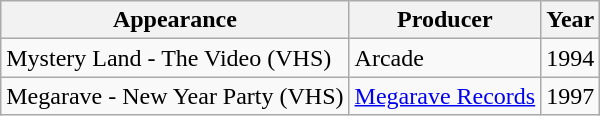<table class="wikitable">
<tr>
<th>Appearance</th>
<th>Producer</th>
<th>Year</th>
</tr>
<tr>
<td>Mystery Land - The Video (VHS)</td>
<td>Arcade</td>
<td>1994</td>
</tr>
<tr>
<td>Megarave - New Year Party (VHS)</td>
<td><a href='#'>Megarave Records</a></td>
<td>1997</td>
</tr>
</table>
